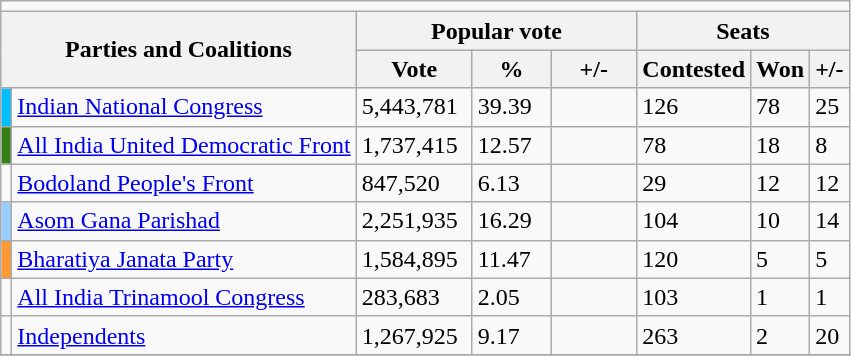<table class="wikitable sortable">
<tr>
<td colspan="8" align="center"></td>
</tr>
<tr>
<th colspan="2" rowspan="2" width="150">Parties and Coalitions</th>
<th colspan="3">Popular vote</th>
<th colspan="3">Seats</th>
</tr>
<tr>
<th width="70">Vote</th>
<th width="45">%</th>
<th width ="50">+/-</th>
<th>Contested</th>
<th>Won</th>
<th>+/-</th>
</tr>
<tr>
<td bgcolor=#00BFFF></td>
<td><a href='#'>Indian National Congress</a></td>
<td>5,443,781</td>
<td>39.39</td>
<td></td>
<td>126</td>
<td>78</td>
<td>25</td>
</tr>
<tr>
<td bgcolor=#348017></td>
<td><a href='#'>All India United Democratic Front</a></td>
<td>1,737,415</td>
<td>12.57</td>
<td></td>
<td>78</td>
<td>18</td>
<td>8</td>
</tr>
<tr>
<td bgcolor=></td>
<td><a href='#'>Bodoland People's Front</a></td>
<td>847,520</td>
<td>6.13</td>
<td></td>
<td>29</td>
<td>12</td>
<td>12</td>
</tr>
<tr>
<td bgcolor=#99CCFF></td>
<td><a href='#'>Asom Gana Parishad</a></td>
<td>2,251,935</td>
<td>16.29</td>
<td></td>
<td>104</td>
<td>10</td>
<td>14</td>
</tr>
<tr>
<td bgcolor=#FF9933></td>
<td><a href='#'>Bharatiya Janata Party</a></td>
<td>1,584,895</td>
<td>11.47</td>
<td></td>
<td>120</td>
<td>5</td>
<td>5</td>
</tr>
<tr>
<td bgcolor=></td>
<td><a href='#'>All India Trinamool Congress</a></td>
<td>283,683</td>
<td>2.05</td>
<td></td>
<td>103</td>
<td>1</td>
<td>1</td>
</tr>
<tr>
<td bgcolor=></td>
<td><a href='#'>Independents</a></td>
<td>1,267,925</td>
<td>9.17</td>
<td></td>
<td>263</td>
<td>2</td>
<td>20</td>
</tr>
<tr>
</tr>
</table>
